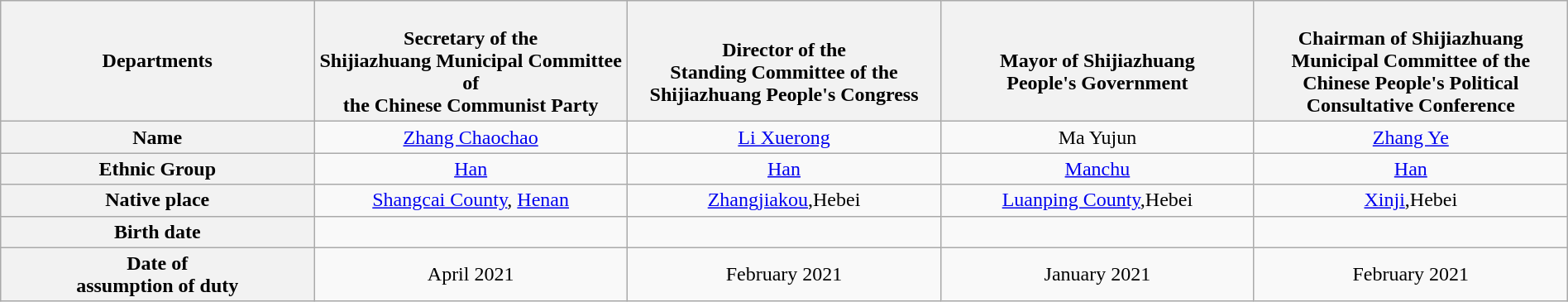<table class="wikitable" style="margin:1em auto 1em auto; text-align:center">
<tr span class="nowrap">
<th>Departments</th>
<th style="width:20%"><br>Secretary of the<br>Shijiazhuang Municipal Committee of<br>the Chinese Communist Party</th>
<th style="width:20%"><br>Director of the<br>Standing Committee of the<br>Shijiazhuang People's Congress</th>
<th style="width:20%"><br>Mayor of Shijiazhuang<br>People's Government</th>
<th style="width:20%"><br>Chairman of Shijiazhuang<br>Municipal Committee of the<br>Chinese People's Political<br>Consultative Conference</th>
</tr>
<tr>
<th>Name</th>
<td><a href='#'>Zhang Chaochao</a></td>
<td><a href='#'>Li Xuerong</a></td>
<td>Ma Yujun</td>
<td><a href='#'>Zhang Ye</a></td>
</tr>
<tr>
<th>Ethnic Group</th>
<td><a href='#'>Han</a></td>
<td><a href='#'>Han</a></td>
<td><a href='#'>Manchu</a></td>
<td><a href='#'>Han</a></td>
</tr>
<tr>
<th>Native place</th>
<td><a href='#'>Shangcai County</a>, <a href='#'>Henan</a></td>
<td><a href='#'>Zhangjiakou</a>,Hebei</td>
<td><a href='#'>Luanping County</a>,Hebei</td>
<td><a href='#'>Xinji</a>,Hebei</td>
</tr>
<tr>
<th>Birth date</th>
<td></td>
<td></td>
<td></td>
<td></td>
</tr>
<tr>
<th>Date of <br>assumption of duty</th>
<td>April 2021</td>
<td>February 2021</td>
<td>January 2021</td>
<td>February 2021</td>
</tr>
</table>
